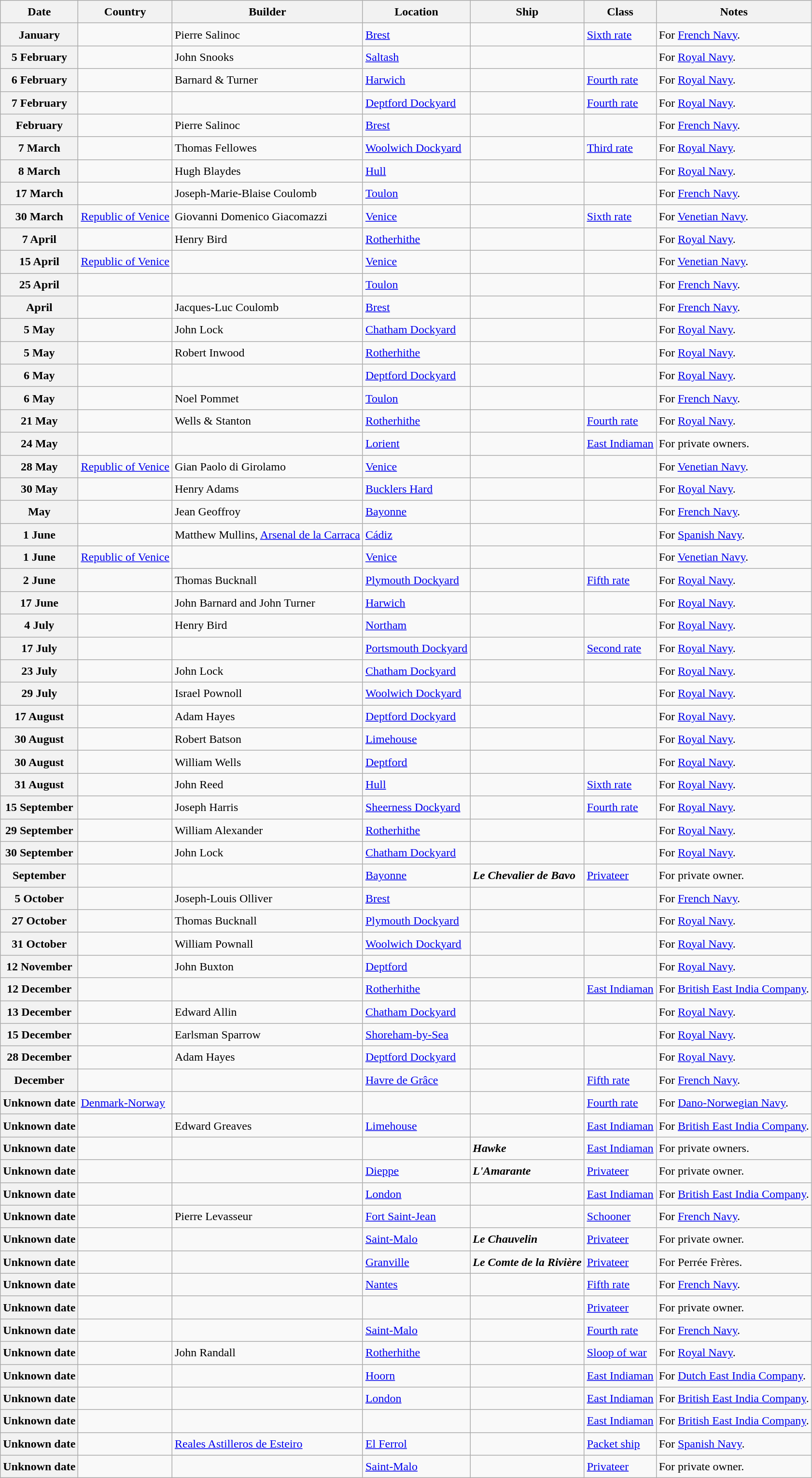<table class="wikitable sortable" style="font-size:1.00em; line-height:1.5em;">
<tr>
<th>Date</th>
<th>Country</th>
<th>Builder</th>
<th>Location</th>
<th>Ship</th>
<th>Class</th>
<th>Notes</th>
</tr>
<tr ---->
<th>January</th>
<td></td>
<td>Pierre Salinoc</td>
<td><a href='#'>Brest</a></td>
<td><strong></strong></td>
<td><a href='#'>Sixth rate</a></td>
<td>For <a href='#'>French Navy</a>.</td>
</tr>
<tr ---->
<th>5 February</th>
<td></td>
<td>John Snooks</td>
<td><a href='#'>Saltash</a></td>
<td><strong></strong></td>
<td></td>
<td>For <a href='#'>Royal Navy</a>.</td>
</tr>
<tr ---->
<th>6 February</th>
<td></td>
<td>Barnard & Turner</td>
<td><a href='#'>Harwich</a></td>
<td><strong></strong></td>
<td><a href='#'>Fourth rate</a></td>
<td>For <a href='#'>Royal Navy</a>.</td>
</tr>
<tr ---->
<th>7 February</th>
<td></td>
<td></td>
<td><a href='#'>Deptford Dockyard</a></td>
<td><strong></strong></td>
<td><a href='#'>Fourth rate</a></td>
<td>For <a href='#'>Royal Navy</a>.</td>
</tr>
<tr ---->
<th>February</th>
<td></td>
<td>Pierre Salinoc</td>
<td><a href='#'>Brest</a></td>
<td><strong></strong></td>
<td></td>
<td>For <a href='#'>French Navy</a>.</td>
</tr>
<tr ---->
<th>7 March</th>
<td></td>
<td>Thomas Fellowes</td>
<td><a href='#'>Woolwich Dockyard</a></td>
<td><strong></strong></td>
<td><a href='#'>Third rate</a></td>
<td>For <a href='#'>Royal Navy</a>.</td>
</tr>
<tr ---->
<th>8 March</th>
<td></td>
<td>Hugh Blaydes</td>
<td><a href='#'>Hull</a></td>
<td><strong></strong></td>
<td></td>
<td>For <a href='#'>Royal Navy</a>.</td>
</tr>
<tr ---->
<th>17 March</th>
<td></td>
<td>Joseph-Marie-Blaise Coulomb</td>
<td><a href='#'>Toulon</a></td>
<td><strong></strong></td>
<td></td>
<td>For <a href='#'>French Navy</a>.</td>
</tr>
<tr ---->
<th>30 March</th>
<td> <a href='#'>Republic of Venice</a></td>
<td>Giovanni Domenico Giacomazzi</td>
<td><a href='#'>Venice</a></td>
<td><strong></strong></td>
<td><a href='#'>Sixth rate</a></td>
<td>For <a href='#'>Venetian Navy</a>.</td>
</tr>
<tr ---->
<th>7 April</th>
<td></td>
<td>Henry Bird</td>
<td><a href='#'>Rotherhithe</a></td>
<td><strong></strong></td>
<td></td>
<td>For <a href='#'>Royal Navy</a>.</td>
</tr>
<tr ---->
<th>15 April</th>
<td> <a href='#'>Republic of Venice</a></td>
<td></td>
<td><a href='#'>Venice</a></td>
<td><strong></strong></td>
<td></td>
<td>For <a href='#'>Venetian Navy</a>.</td>
</tr>
<tr ---->
<th>25 April</th>
<td></td>
<td></td>
<td><a href='#'>Toulon</a></td>
<td><strong></strong></td>
<td></td>
<td>For <a href='#'>French Navy</a>.</td>
</tr>
<tr ---->
<th>April</th>
<td></td>
<td>Jacques-Luc Coulomb</td>
<td><a href='#'>Brest</a></td>
<td><strong></strong></td>
<td></td>
<td>For <a href='#'>French Navy</a>.</td>
</tr>
<tr ---->
<th>5 May</th>
<td></td>
<td>John Lock</td>
<td><a href='#'>Chatham Dockyard</a></td>
<td><strong></strong></td>
<td></td>
<td>For <a href='#'>Royal Navy</a>.</td>
</tr>
<tr ---->
<th>5 May</th>
<td></td>
<td>Robert Inwood</td>
<td><a href='#'>Rotherhithe</a></td>
<td><strong></strong></td>
<td></td>
<td>For <a href='#'>Royal Navy</a>.</td>
</tr>
<tr ---->
<th>6 May</th>
<td></td>
<td></td>
<td><a href='#'>Deptford Dockyard</a></td>
<td><strong></strong></td>
<td></td>
<td>For <a href='#'>Royal Navy</a>.</td>
</tr>
<tr ---->
<th>6 May</th>
<td></td>
<td>Noel Pommet</td>
<td><a href='#'>Toulon</a></td>
<td><strong></strong></td>
<td></td>
<td>For <a href='#'>French Navy</a>.</td>
</tr>
<tr ---->
<th>21 May</th>
<td></td>
<td>Wells & Stanton</td>
<td><a href='#'>Rotherhithe</a></td>
<td><strong></strong></td>
<td><a href='#'>Fourth rate</a></td>
<td>For <a href='#'>Royal Navy</a>.</td>
</tr>
<tr ---->
<th>24 May</th>
<td></td>
<td></td>
<td><a href='#'>Lorient</a></td>
<td><strong></strong></td>
<td><a href='#'>East Indiaman</a></td>
<td>For private owners.</td>
</tr>
<tr ---->
<th>28 May</th>
<td> <a href='#'>Republic of Venice</a></td>
<td>Gian Paolo di Girolamo</td>
<td><a href='#'>Venice</a></td>
<td><strong></strong></td>
<td></td>
<td>For <a href='#'>Venetian Navy</a>.</td>
</tr>
<tr ---->
<th>30 May</th>
<td></td>
<td>Henry Adams</td>
<td><a href='#'>Bucklers Hard</a></td>
<td><strong></strong></td>
<td></td>
<td>For <a href='#'>Royal Navy</a>.</td>
</tr>
<tr ---->
<th>May</th>
<td></td>
<td>Jean Geoffroy</td>
<td><a href='#'>Bayonne</a></td>
<td><strong></strong></td>
<td></td>
<td>For <a href='#'>French Navy</a>.</td>
</tr>
<tr ---->
<th>1 June</th>
<td></td>
<td>Matthew Mullins, <a href='#'>Arsenal de la Carraca</a></td>
<td><a href='#'>Cádiz</a></td>
<td><strong></strong></td>
<td></td>
<td>For <a href='#'>Spanish Navy</a>.</td>
</tr>
<tr ---->
<th>1 June</th>
<td> <a href='#'>Republic of Venice</a></td>
<td></td>
<td><a href='#'>Venice</a></td>
<td><strong></strong></td>
<td></td>
<td>For <a href='#'>Venetian Navy</a>.</td>
</tr>
<tr ---->
<th>2 June</th>
<td></td>
<td>Thomas Bucknall</td>
<td><a href='#'>Plymouth Dockyard</a></td>
<td><strong></strong></td>
<td><a href='#'>Fifth rate</a></td>
<td>For <a href='#'>Royal Navy</a>.</td>
</tr>
<tr ---->
<th>17 June</th>
<td></td>
<td>John Barnard and John Turner</td>
<td><a href='#'>Harwich</a></td>
<td><strong></strong></td>
<td></td>
<td>For <a href='#'>Royal Navy</a>.</td>
</tr>
<tr ---->
<th>4 July</th>
<td></td>
<td>Henry Bird</td>
<td><a href='#'>Northam</a></td>
<td><strong></strong></td>
<td></td>
<td>For <a href='#'>Royal Navy</a>.</td>
</tr>
<tr ---->
<th>17 July</th>
<td></td>
<td></td>
<td><a href='#'>Portsmouth Dockyard</a></td>
<td><strong></strong></td>
<td><a href='#'>Second rate</a></td>
<td>For <a href='#'>Royal Navy</a>.</td>
</tr>
<tr ---->
<th>23 July</th>
<td></td>
<td>John Lock</td>
<td><a href='#'>Chatham Dockyard</a></td>
<td><strong></strong></td>
<td></td>
<td>For <a href='#'>Royal Navy</a>.</td>
</tr>
<tr ---->
<th>29 July</th>
<td></td>
<td>Israel Pownoll</td>
<td><a href='#'>Woolwich Dockyard</a></td>
<td><strong></strong></td>
<td></td>
<td>For <a href='#'>Royal Navy</a>.</td>
</tr>
<tr ---->
<th>17 August</th>
<td></td>
<td>Adam Hayes</td>
<td><a href='#'>Deptford Dockyard</a></td>
<td><strong></strong></td>
<td></td>
<td>For <a href='#'>Royal Navy</a>.</td>
</tr>
<tr ---->
<th>30 August</th>
<td></td>
<td>Robert Batson</td>
<td><a href='#'>Limehouse</a></td>
<td><strong></strong></td>
<td></td>
<td>For <a href='#'>Royal Navy</a>.</td>
</tr>
<tr ---->
<th>30 August</th>
<td></td>
<td>William Wells</td>
<td><a href='#'>Deptford</a></td>
<td><strong></strong></td>
<td></td>
<td>For <a href='#'>Royal Navy</a>.</td>
</tr>
<tr ---->
<th>31 August</th>
<td></td>
<td>John Reed</td>
<td><a href='#'>Hull</a></td>
<td><strong></strong></td>
<td><a href='#'>Sixth rate</a></td>
<td>For <a href='#'>Royal Navy</a>.</td>
</tr>
<tr ---->
<th>15 September</th>
<td></td>
<td>Joseph Harris</td>
<td><a href='#'>Sheerness Dockyard</a></td>
<td><strong></strong></td>
<td><a href='#'>Fourth rate</a></td>
<td>For <a href='#'>Royal Navy</a>.</td>
</tr>
<tr ---->
<th>29 September</th>
<td></td>
<td>William Alexander</td>
<td><a href='#'>Rotherhithe</a></td>
<td><strong></strong></td>
<td></td>
<td>For <a href='#'>Royal Navy</a>.</td>
</tr>
<tr ---->
<th>30 September</th>
<td></td>
<td>John Lock</td>
<td><a href='#'>Chatham Dockyard</a></td>
<td><strong></strong></td>
<td></td>
<td>For <a href='#'>Royal Navy</a>.</td>
</tr>
<tr ---->
<th>September</th>
<td></td>
<td></td>
<td><a href='#'>Bayonne</a></td>
<td><strong><em>Le Chevalier de Bavo</em></strong></td>
<td><a href='#'>Privateer</a></td>
<td>For private owner.</td>
</tr>
<tr ---->
<th>5 October</th>
<td></td>
<td>Joseph-Louis Olliver</td>
<td><a href='#'>Brest</a></td>
<td><strong></strong></td>
<td></td>
<td>For <a href='#'>French Navy</a>.</td>
</tr>
<tr ---->
<th>27 October</th>
<td></td>
<td>Thomas Bucknall</td>
<td><a href='#'>Plymouth Dockyard</a></td>
<td><strong></strong></td>
<td></td>
<td>For <a href='#'>Royal Navy</a>.</td>
</tr>
<tr ---->
<th>31 October</th>
<td></td>
<td>William Pownall</td>
<td><a href='#'>Woolwich Dockyard</a></td>
<td><strong></strong></td>
<td></td>
<td>For <a href='#'>Royal Navy</a>.</td>
</tr>
<tr ---->
<th>12 November</th>
<td></td>
<td>John Buxton</td>
<td><a href='#'>Deptford</a></td>
<td><strong></strong></td>
<td></td>
<td>For <a href='#'>Royal Navy</a>.</td>
</tr>
<tr ---->
<th>12 December</th>
<td></td>
<td></td>
<td><a href='#'>Rotherhithe</a></td>
<td><strong></strong></td>
<td><a href='#'>East Indiaman</a></td>
<td>For <a href='#'>British East India Company</a>.</td>
</tr>
<tr ---->
<th>13 December</th>
<td></td>
<td>Edward Allin</td>
<td><a href='#'>Chatham Dockyard</a></td>
<td><strong></strong></td>
<td></td>
<td>For <a href='#'>Royal Navy</a>.</td>
</tr>
<tr ---->
<th>15 December</th>
<td></td>
<td>Earlsman Sparrow</td>
<td><a href='#'>Shoreham-by-Sea</a></td>
<td><strong></strong></td>
<td></td>
<td>For <a href='#'>Royal Navy</a>.</td>
</tr>
<tr ---->
<th>28 December</th>
<td></td>
<td>Adam Hayes</td>
<td><a href='#'>Deptford Dockyard</a></td>
<td><strong></strong></td>
<td></td>
<td>For <a href='#'>Royal Navy</a>.</td>
</tr>
<tr ---->
<th>December</th>
<td></td>
<td></td>
<td><a href='#'>Havre de Grâce</a></td>
<td><strong></strong></td>
<td><a href='#'>Fifth rate</a></td>
<td>For <a href='#'>French Navy</a>.</td>
</tr>
<tr ---->
<th>Unknown date</th>
<td> <a href='#'>Denmark-Norway</a></td>
<td></td>
<td></td>
<td><strong></strong></td>
<td><a href='#'>Fourth rate</a></td>
<td>For <a href='#'>Dano-Norwegian Navy</a>.</td>
</tr>
<tr ---->
<th>Unknown date</th>
<td></td>
<td>Edward Greaves</td>
<td><a href='#'>Limehouse</a></td>
<td><strong></strong></td>
<td><a href='#'>East Indiaman</a></td>
<td>For <a href='#'>British East India Company</a>.</td>
</tr>
<tr ---->
<th>Unknown date</th>
<td></td>
<td></td>
<td></td>
<td><strong><em>Hawke</em></strong></td>
<td><a href='#'>East Indiaman</a></td>
<td>For private owners.</td>
</tr>
<tr ---->
<th>Unknown date</th>
<td></td>
<td></td>
<td><a href='#'>Dieppe</a></td>
<td><strong><em>L'Amarante</em></strong></td>
<td><a href='#'>Privateer</a></td>
<td>For private owner.</td>
</tr>
<tr ---->
<th>Unknown date</th>
<td></td>
<td></td>
<td><a href='#'>London</a></td>
<td><strong></strong></td>
<td><a href='#'>East Indiaman</a></td>
<td>For <a href='#'>British East India Company</a>.</td>
</tr>
<tr ---->
<th>Unknown date</th>
<td></td>
<td>Pierre Levasseur</td>
<td><a href='#'>Fort Saint-Jean</a></td>
<td><strong></strong></td>
<td><a href='#'>Schooner</a></td>
<td>For <a href='#'>French Navy</a>.</td>
</tr>
<tr ---->
<th>Unknown date</th>
<td></td>
<td></td>
<td><a href='#'>Saint-Malo</a></td>
<td><strong><em>Le Chauvelin</em></strong></td>
<td><a href='#'>Privateer</a></td>
<td>For private owner.</td>
</tr>
<tr ---->
<th>Unknown date</th>
<td></td>
<td></td>
<td><a href='#'>Granville</a></td>
<td><strong><em>Le Comte de la Rivière</em></strong></td>
<td><a href='#'>Privateer</a></td>
<td>For Perrée Frères.</td>
</tr>
<tr ---->
<th>Unknown date</th>
<td></td>
<td></td>
<td><a href='#'>Nantes</a></td>
<td><strong></strong></td>
<td><a href='#'>Fifth rate</a></td>
<td>For <a href='#'>French Navy</a>.</td>
</tr>
<tr ---->
<th>Unknown date</th>
<td></td>
<td></td>
<td></td>
<td><strong></strong></td>
<td><a href='#'>Privateer</a></td>
<td>For private owner.</td>
</tr>
<tr ---->
<th>Unknown date</th>
<td></td>
<td></td>
<td><a href='#'>Saint-Malo</a></td>
<td><strong></strong></td>
<td><a href='#'>Fourth rate</a></td>
<td>For <a href='#'>French Navy</a>.</td>
</tr>
<tr ---->
<th>Unknown date</th>
<td></td>
<td>John Randall</td>
<td><a href='#'>Rotherhithe</a></td>
<td><strong></strong></td>
<td><a href='#'>Sloop of war</a></td>
<td>For <a href='#'>Royal Navy</a>.</td>
</tr>
<tr ---->
<th>Unknown date</th>
<td></td>
<td></td>
<td><a href='#'>Hoorn</a></td>
<td><strong></strong></td>
<td><a href='#'>East Indiaman</a></td>
<td>For <a href='#'>Dutch East India Company</a>.</td>
</tr>
<tr ---->
<th>Unknown date</th>
<td></td>
<td></td>
<td><a href='#'>London</a></td>
<td><strong></strong></td>
<td><a href='#'>East Indiaman</a></td>
<td>For <a href='#'>British East India Company</a>.</td>
</tr>
<tr ---->
<th>Unknown date</th>
<td></td>
<td></td>
<td></td>
<td><strong></strong></td>
<td><a href='#'>East Indiaman</a></td>
<td>For <a href='#'>British East India Company</a>.</td>
</tr>
<tr ---->
<th>Unknown date</th>
<td></td>
<td><a href='#'>Reales Astilleros de Esteiro</a></td>
<td><a href='#'>El Ferrol</a></td>
<td><strong></strong></td>
<td><a href='#'>Packet ship</a></td>
<td>For <a href='#'>Spanish Navy</a>.</td>
</tr>
<tr ---->
<th>Unknown date</th>
<td></td>
<td></td>
<td><a href='#'>Saint-Malo</a></td>
<td><strong></strong></td>
<td><a href='#'>Privateer</a></td>
<td>For private owner.</td>
</tr>
</table>
